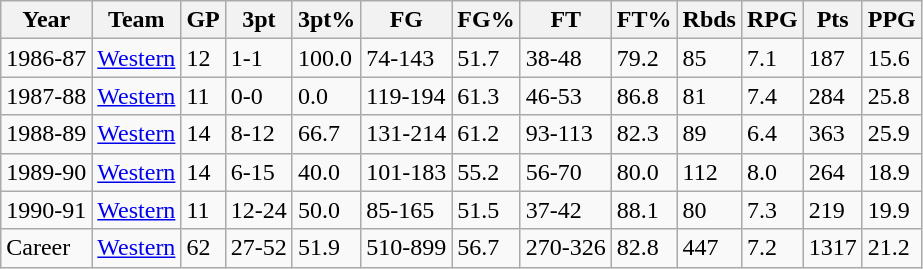<table class="wikitable">
<tr>
<th>Year</th>
<th>Team</th>
<th>GP</th>
<th>3pt</th>
<th>3pt%</th>
<th>FG</th>
<th>FG%</th>
<th>FT</th>
<th>FT%</th>
<th>Rbds</th>
<th>RPG</th>
<th>Pts</th>
<th>PPG</th>
</tr>
<tr>
<td>1986-87</td>
<td><a href='#'>Western</a></td>
<td>12</td>
<td>1-1</td>
<td>100.0</td>
<td>74-143</td>
<td>51.7</td>
<td>38-48</td>
<td>79.2</td>
<td>85</td>
<td>7.1</td>
<td>187</td>
<td>15.6</td>
</tr>
<tr>
<td>1987-88</td>
<td><a href='#'>Western</a></td>
<td>11</td>
<td>0-0</td>
<td>0.0</td>
<td>119-194</td>
<td>61.3</td>
<td>46-53</td>
<td>86.8</td>
<td>81</td>
<td>7.4</td>
<td>284</td>
<td>25.8</td>
</tr>
<tr>
<td>1988-89</td>
<td><a href='#'>Western</a></td>
<td>14</td>
<td>8-12</td>
<td>66.7</td>
<td>131-214</td>
<td>61.2</td>
<td>93-113</td>
<td>82.3</td>
<td>89</td>
<td>6.4</td>
<td>363</td>
<td>25.9</td>
</tr>
<tr>
<td>1989-90</td>
<td><a href='#'>Western</a></td>
<td>14</td>
<td>6-15</td>
<td>40.0</td>
<td>101-183</td>
<td>55.2</td>
<td>56-70</td>
<td>80.0</td>
<td>112</td>
<td>8.0</td>
<td>264</td>
<td>18.9</td>
</tr>
<tr>
<td>1990-91</td>
<td><a href='#'>Western</a></td>
<td>11</td>
<td>12-24</td>
<td>50.0</td>
<td>85-165</td>
<td>51.5</td>
<td>37-42</td>
<td>88.1</td>
<td>80</td>
<td>7.3</td>
<td>219</td>
<td>19.9</td>
</tr>
<tr>
<td>Career</td>
<td><a href='#'>Western</a></td>
<td>62</td>
<td>27-52</td>
<td>51.9</td>
<td>510-899</td>
<td>56.7</td>
<td>270-326</td>
<td>82.8</td>
<td>447</td>
<td>7.2</td>
<td>1317</td>
<td>21.2</td>
</tr>
</table>
